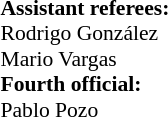<table width=50% style="font-size: 90%">
<tr>
<td><br><strong>Assistant referees:</strong>
<br> Rodrigo González
<br> Mario Vargas
<br><strong>Fourth official:</strong>
<br> Pablo Pozo</td>
</tr>
</table>
